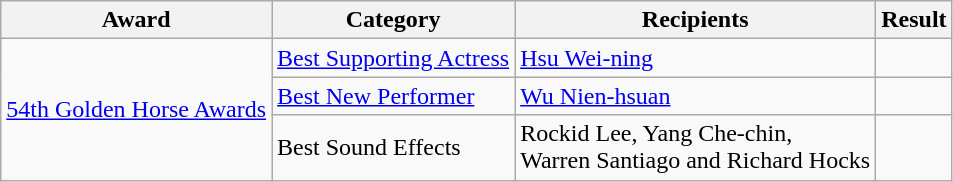<table class="wikitable">
<tr>
<th>Award</th>
<th>Category</th>
<th>Recipients</th>
<th>Result</th>
</tr>
<tr>
<td rowspan=3><a href='#'>54th Golden Horse Awards</a></td>
<td><a href='#'>Best Supporting Actress</a></td>
<td><a href='#'>Hsu Wei-ning</a></td>
<td></td>
</tr>
<tr>
<td><a href='#'>Best New Performer</a></td>
<td><a href='#'>Wu Nien-hsuan</a></td>
<td></td>
</tr>
<tr>
<td>Best Sound Effects</td>
<td>Rockid Lee, Yang Che-chin,<br> Warren Santiago and Richard Hocks</td>
<td></td>
</tr>
</table>
